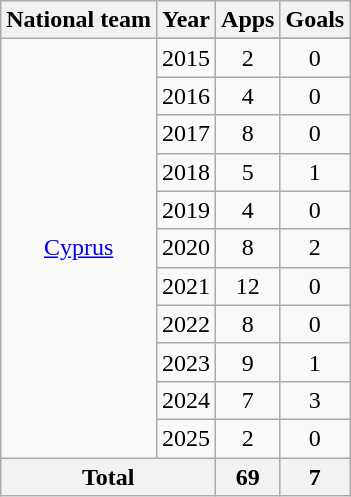<table class="wikitable" style="text-align: center;">
<tr>
<th>National team</th>
<th>Year</th>
<th>Apps</th>
<th>Goals</th>
</tr>
<tr>
<td rowspan="12"><a href='#'>Cyprus</a></td>
</tr>
<tr>
<td>2015</td>
<td>2</td>
<td>0</td>
</tr>
<tr>
<td>2016</td>
<td>4</td>
<td>0</td>
</tr>
<tr>
<td>2017</td>
<td>8</td>
<td>0</td>
</tr>
<tr>
<td>2018</td>
<td>5</td>
<td>1</td>
</tr>
<tr>
<td>2019</td>
<td>4</td>
<td>0</td>
</tr>
<tr>
<td>2020</td>
<td>8</td>
<td>2</td>
</tr>
<tr>
<td>2021</td>
<td>12</td>
<td>0</td>
</tr>
<tr>
<td>2022</td>
<td>8</td>
<td>0</td>
</tr>
<tr>
<td>2023</td>
<td>9</td>
<td>1</td>
</tr>
<tr>
<td>2024</td>
<td>7</td>
<td>3</td>
</tr>
<tr>
<td>2025</td>
<td>2</td>
<td>0</td>
</tr>
<tr>
<th colspan=2>Total</th>
<th>69</th>
<th>7</th>
</tr>
</table>
